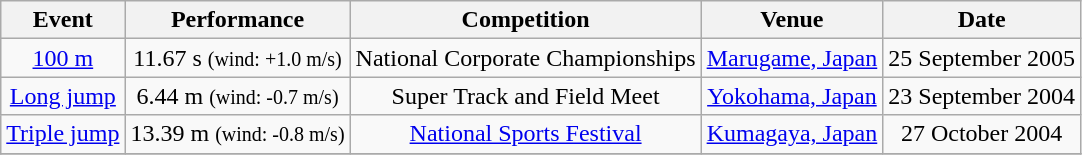<table class="wikitable" style=text-align:center>
<tr>
<th>Event</th>
<th>Performance</th>
<th>Competition</th>
<th>Venue</th>
<th>Date</th>
</tr>
<tr>
<td><a href='#'>100&nbsp;m</a></td>
<td>11.67 s <small>(wind: +1.0 m/s)</small></td>
<td>National Corporate Championships</td>
<td><a href='#'>Marugame, Japan</a></td>
<td>25 September 2005</td>
</tr>
<tr>
<td><a href='#'>Long jump</a></td>
<td>6.44 m <small>(wind: -0.7 m/s)</small></td>
<td>Super Track and Field Meet</td>
<td><a href='#'>Yokohama, Japan</a></td>
<td>23 September 2004</td>
</tr>
<tr>
<td><a href='#'>Triple jump</a></td>
<td>13.39 m <small>(wind: -0.8 m/s)</small></td>
<td><a href='#'>National Sports Festival</a></td>
<td><a href='#'>Kumagaya, Japan</a></td>
<td>27 October 2004</td>
</tr>
<tr>
</tr>
</table>
